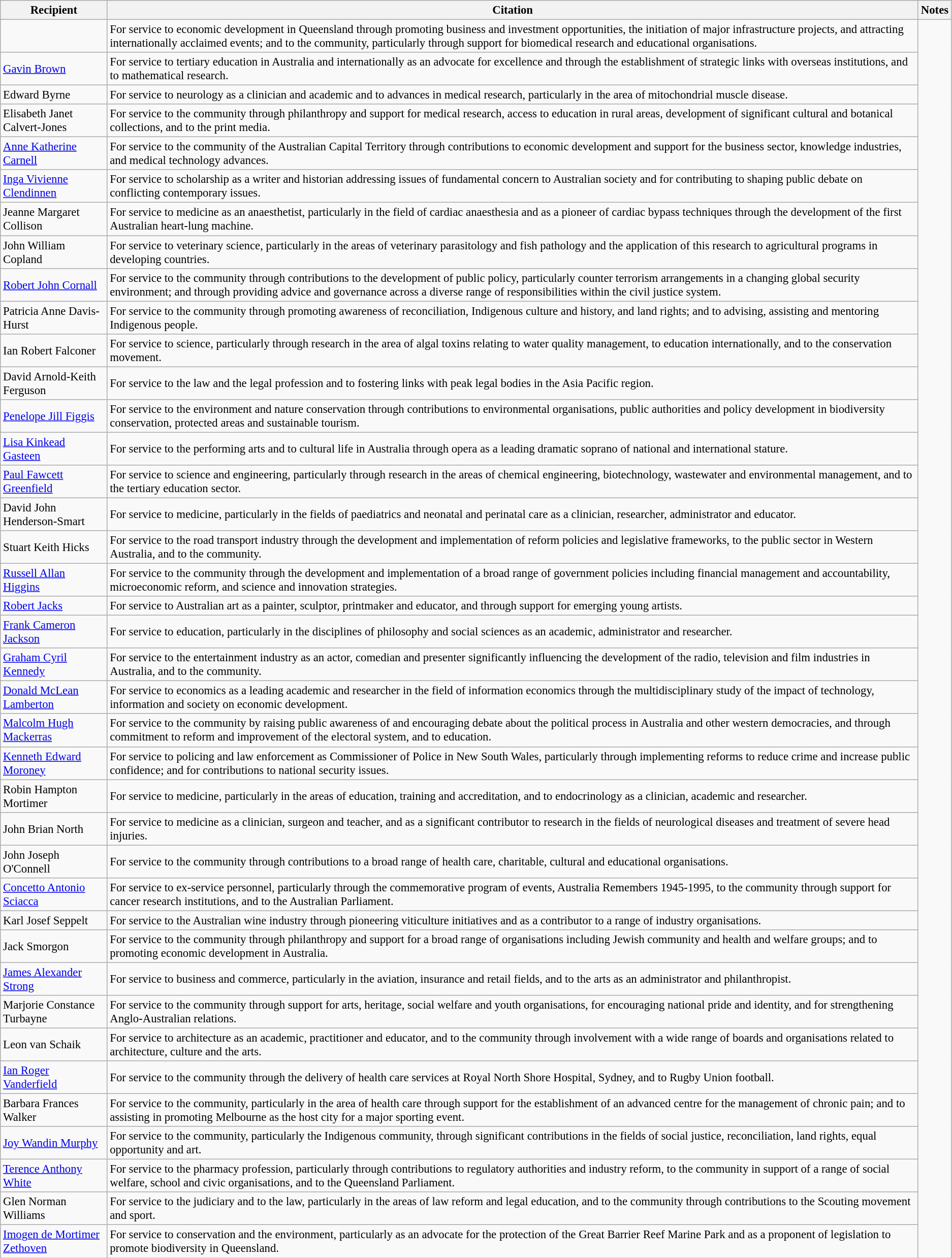<table class="wikitable" style="font-size:95%;">
<tr>
<th>Recipient</th>
<th>Citation</th>
<th>Notes</th>
</tr>
<tr>
<td></td>
<td>For service to economic development in Queensland through promoting business and investment opportunities, the initiation of major infrastructure projects, and attracting internationally acclaimed events; and to the community, particularly through support for biomedical research and educational organisations.</td>
<td rowspan=150></td>
</tr>
<tr>
<td> <a href='#'>Gavin Brown</a></td>
<td>For service to tertiary education in Australia and internationally as an advocate for excellence and through the establishment of strategic links with overseas institutions, and to mathematical research.</td>
</tr>
<tr>
<td> Edward Byrne</td>
<td>For service to neurology as a clinician and academic and to advances in medical research, particularly in the area of mitochondrial muscle disease.</td>
</tr>
<tr>
<td>Elisabeth Janet Calvert-Jones </td>
<td>For service to the community through philanthropy and support for medical research, access to education in rural areas, development of significant cultural and botanical collections, and to the print media.</td>
</tr>
<tr>
<td><a href='#'>Anne Katherine Carnell</a></td>
<td>For service to the community of the Australian Capital Territory through contributions to economic development and support for the business sector, knowledge industries, and medical technology advances.</td>
</tr>
<tr>
<td> <a href='#'>Inga Vivienne Clendinnen</a></td>
<td>For service to scholarship as a writer and historian addressing issues of fundamental concern to Australian society and for contributing to shaping public debate on conflicting contemporary issues.</td>
</tr>
<tr>
<td> Jeanne Margaret Collison</td>
<td>For service to medicine as an anaesthetist, particularly in the field of cardiac anaesthesia and as a pioneer of cardiac bypass techniques through the development of the first Australian heart-lung machine.</td>
</tr>
<tr>
<td> John William Copland</td>
<td>For service to veterinary science, particularly in the areas of veterinary parasitology and fish pathology and the application of this research to agricultural programs in developing countries.</td>
</tr>
<tr>
<td><a href='#'>Robert John Cornall</a></td>
<td>For service to the community through contributions to the development of public policy, particularly counter terrorism arrangements in a changing global security environment; and through providing advice and governance across a diverse range of responsibilities within the civil justice system.</td>
</tr>
<tr>
<td> Patricia Anne Davis-Hurst </td>
<td>For service to the community through promoting awareness of reconciliation, Indigenous culture and history, and land rights; and to advising, assisting and mentoring Indigenous people.</td>
</tr>
<tr>
<td> Ian Robert Falconer</td>
<td>For service to science, particularly through research in the area of algal toxins relating to water quality management, to education internationally, and to the conservation movement.</td>
</tr>
<tr>
<td>David Arnold-Keith Ferguson</td>
<td>For service to the law and the legal profession and to fostering links with peak legal bodies in the Asia Pacific region.</td>
</tr>
<tr>
<td><a href='#'>Penelope Jill Figgis</a> </td>
<td>For service to the environment and nature conservation through contributions to environmental organisations, public authorities and policy development in biodiversity conservation, protected areas and sustainable tourism.</td>
</tr>
<tr>
<td><a href='#'>Lisa Kinkead Gasteen</a></td>
<td>For service to the performing arts and to cultural life in Australia through opera as a leading dramatic soprano of national and international stature.</td>
</tr>
<tr>
<td> <a href='#'>Paul Fawcett Greenfield</a></td>
<td>For service to science and engineering, particularly through research in the areas of chemical engineering, biotechnology, wastewater and environmental management, and to the tertiary education sector.</td>
</tr>
<tr>
<td> David John Henderson-Smart</td>
<td>For service to medicine, particularly in the fields of paediatrics and neonatal and perinatal care as a clinician, researcher, administrator and educator.</td>
</tr>
<tr>
<td>Stuart Keith Hicks</td>
<td>For service to the road transport industry through the development and implementation of reform policies and legislative frameworks, to the public sector in Western Australia, and to the community.</td>
</tr>
<tr>
<td><a href='#'>Russell Allan Higgins</a></td>
<td>For service to the community through the development and implementation of a broad range of government policies including financial management and accountability, microeconomic reform, and science and innovation strategies.</td>
</tr>
<tr>
<td><a href='#'>Robert Jacks</a></td>
<td>For service to Australian art as a painter, sculptor, printmaker and educator, and through support for emerging young artists.</td>
</tr>
<tr>
<td> <a href='#'>Frank Cameron Jackson</a></td>
<td>For service to education, particularly in the disciplines of philosophy and social sciences as an academic, administrator and researcher.</td>
</tr>
<tr>
<td><a href='#'>Graham Cyril Kennedy</a></td>
<td>For service to the entertainment industry as an actor, comedian and presenter significantly influencing the development of the radio, television and film industries in Australia, and to the community.</td>
</tr>
<tr>
<td> <a href='#'>Donald McLean Lamberton</a></td>
<td>For service to economics as a leading academic and researcher in the field of information economics through the multidisciplinary study of the impact of technology, information and society on economic development.</td>
</tr>
<tr>
<td><a href='#'>Malcolm Hugh Mackerras</a></td>
<td>For service to the community by raising public awareness of and encouraging debate about the political process in Australia and other western democracies, and through commitment to reform and improvement of the electoral system, and to education.</td>
</tr>
<tr>
<td> <a href='#'>Kenneth Edward Moroney</a> </td>
<td>For service to policing and law enforcement as Commissioner of Police in New South Wales, particularly through implementing reforms to reduce crime and increase public confidence; and for contributions to national security issues.</td>
</tr>
<tr>
<td> Robin Hampton Mortimer</td>
<td>For service to medicine, particularly in the areas of education, training and accreditation, and to endocrinology as a clinician, academic and researcher.</td>
</tr>
<tr>
<td> John Brian North </td>
<td>For service to medicine as a clinician, surgeon and teacher, and as a significant contributor to research in the fields of neurological diseases and treatment of severe head injuries.</td>
</tr>
<tr>
<td>John Joseph O'Connell</td>
<td>For service to the community through contributions to a broad range of health care, charitable, cultural and educational organisations.</td>
</tr>
<tr>
<td> <a href='#'>Concetto Antonio Sciacca</a></td>
<td>For service to ex-service personnel, particularly through the commemorative program of events, Australia Remembers 1945-1995, to the community through support for cancer research institutions, and to the Australian Parliament.</td>
</tr>
<tr>
<td>Karl Josef Seppelt</td>
<td>For service to the Australian wine industry through pioneering viticulture initiatives and as a contributor to a range of industry organisations.</td>
</tr>
<tr>
<td>Jack Smorgon </td>
<td>For service to the community through philanthropy and support for a broad range of organisations including Jewish community and health and welfare groups; and to promoting economic development in Australia.</td>
</tr>
<tr>
<td><a href='#'>James Alexander Strong</a></td>
<td>For service to business and commerce, particularly in the aviation, insurance and retail fields, and to the arts as an administrator and philanthropist.</td>
</tr>
<tr>
<td>Marjorie Constance Turbayne </td>
<td>For service to the community through support for arts, heritage, social welfare and youth organisations, for encouraging national pride and identity, and for strengthening Anglo-Australian relations.</td>
</tr>
<tr>
<td> Leon van Schaik</td>
<td>For service to architecture as an academic, practitioner and educator, and to the community through involvement with a wide range of boards and organisations related to architecture, culture and the arts.</td>
</tr>
<tr>
<td> <a href='#'>Ian Roger Vanderfield</a> </td>
<td>For service to the community through the delivery of health care services at Royal North Shore Hospital, Sydney, and to Rugby Union football.</td>
</tr>
<tr>
<td>Barbara Frances Walker</td>
<td>For service to the community, particularly in the area of health care through support for the establishment of an advanced centre for the management of chronic pain; and to assisting in promoting Melbourne as the host city for a major sporting event.</td>
</tr>
<tr>
<td> <a href='#'>Joy Wandin Murphy</a></td>
<td>For service to the community, particularly the Indigenous community, through significant contributions in the fields of social justice, reconciliation, land rights, equal opportunity and art.</td>
</tr>
<tr>
<td><a href='#'>Terence Anthony White</a></td>
<td>For service to the pharmacy profession, particularly through contributions to regulatory authorities and industry reform, to the community in support of a range of social welfare, school and civic organisations, and to the Queensland Parliament.</td>
</tr>
<tr>
<td> Glen Norman Williams</td>
<td>For service to the judiciary and to the law, particularly in the areas of law reform and legal education, and to the community through contributions to the Scouting movement and sport.</td>
</tr>
<tr>
<td><a href='#'>Imogen de Mortimer Zethoven</a></td>
<td>For service to conservation and the environment, particularly as an advocate for the protection of the Great Barrier Reef Marine Park and as a proponent of legislation to promote biodiversity in Queensland.</td>
</tr>
</table>
